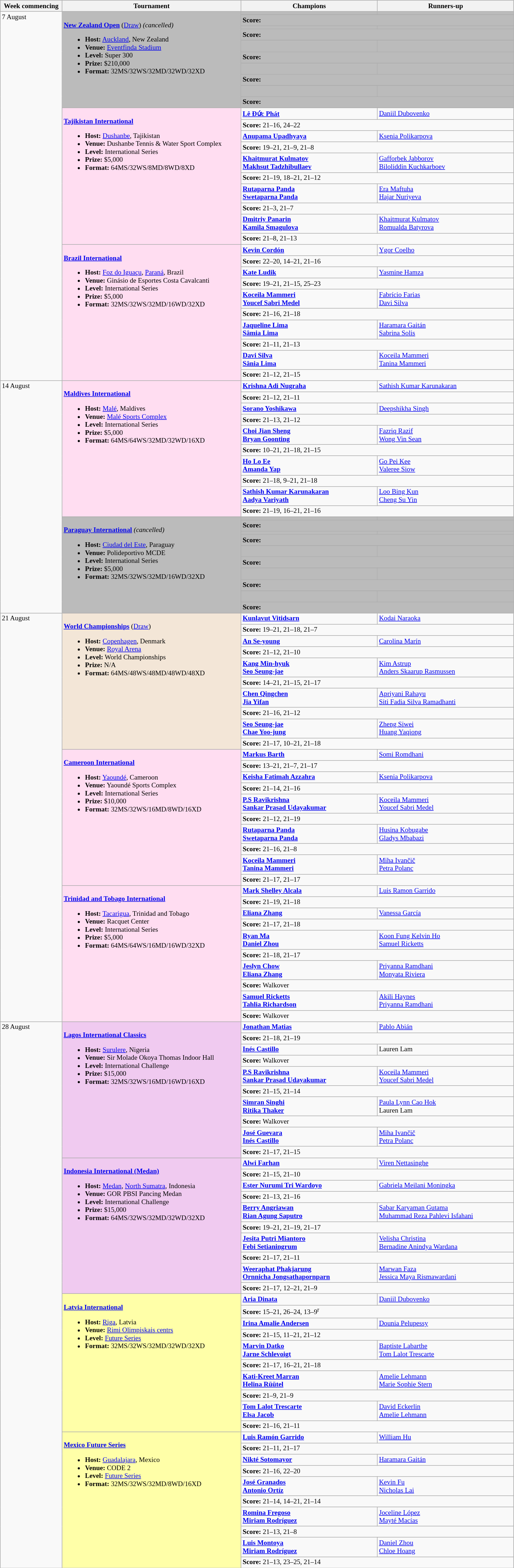<table class="wikitable" style="font-size:80%">
<tr>
<th width="110">Week commencing</th>
<th width="330">Tournament</th>
<th width="250">Champions</th>
<th width="250">Runners-up</th>
</tr>
<tr valign="top">
<td rowspan="30">7 August</td>
<td bgcolor="#BBBBBB" rowspan="10"><br><strong><a href='#'>New Zealand Open</a></strong> (<a href='#'>Draw</a>) <em>(cancelled)</em><ul><li><strong>Host:</strong> <a href='#'>Auckland</a>, New Zealand</li><li><strong>Venue:</strong> <a href='#'>Eventfinda Stadium</a></li><li><strong>Level:</strong> Super 300</li><li><strong>Prize:</strong> $210,000</li><li><strong>Format:</strong> 32MS/32WS/32MD/32WD/32XD</li></ul></td>
<td bgcolor="#BBBBBB"><strong> </strong></td>
<td bgcolor="#BBBBBB"></td>
</tr>
<tr bgcolor="#BBBBBB">
<td colspan="2"><strong>Score:</strong></td>
</tr>
<tr valign="top" bgcolor="#BBBBBB">
<td><strong> </strong></td>
<td></td>
</tr>
<tr bgcolor="#BBBBBB">
<td colspan="2"><strong>Score:</strong></td>
</tr>
<tr valign="top" bgcolor="#BBBBBB">
<td><strong> <br> </strong></td>
<td> <br></td>
</tr>
<tr bgcolor="#BBBBBB">
<td colspan="2"><strong>Score:</strong></td>
</tr>
<tr valign="top" bgcolor="#BBBBBB">
<td><strong> <br> </strong></td>
<td> <br></td>
</tr>
<tr bgcolor="#BBBBBB">
<td colspan="2"><strong>Score:</strong></td>
</tr>
<tr valign="top" bgcolor="#BBBBBB">
<td><strong> <br> </strong></td>
<td> <br></td>
</tr>
<tr bgcolor="#BBBBBB">
<td colspan="2"><strong>Score:</strong></td>
</tr>
<tr valign="top">
<td bgcolor="#FFDDF1" rowspan="10"><br><strong><a href='#'>Tajikistan International</a></strong><ul><li><strong>Host:</strong> <a href='#'>Dushanbe</a>, Tajikistan</li><li><strong>Venue:</strong> Dushanbe Tennis & Water Sport Complex</li><li><strong>Level:</strong> International Series</li><li><strong>Prize:</strong> $5,000</li><li><strong>Format:</strong> 64MS/32WS/8MD/8WD/8XD</li></ul></td>
<td><strong> <a href='#'>Lê Đức Phát</a></strong></td>
<td> <a href='#'>Daniil Dubovenko</a></td>
</tr>
<tr>
<td colspan="2"><strong>Score:</strong> 21–16, 24–22</td>
</tr>
<tr valign="top">
<td><strong> <a href='#'>Anupama Upadhyaya</a></strong></td>
<td> <a href='#'>Ksenia Polikarpova</a></td>
</tr>
<tr>
<td colspan="2"><strong>Score:</strong> 19–21, 21–9, 21–8</td>
</tr>
<tr valign="top">
<td><strong> <a href='#'>Khaitmurat Kulmatov</a><br> <a href='#'>Makhsut Tadzhibullaev</a></strong></td>
<td> <a href='#'>Gafforbek Jabborov</a><br> <a href='#'>Biloliddin Kuchkarboev</a></td>
</tr>
<tr>
<td colspan="2"><strong>Score:</strong> 21–19, 18–21, 21–12</td>
</tr>
<tr valign="top">
<td><strong> <a href='#'>Rutaparna Panda</a><br> <a href='#'>Swetaparna Panda</a></strong></td>
<td> <a href='#'>Era Maftuha</a><br> <a href='#'>Hajar Nuriyeva</a></td>
</tr>
<tr>
<td colspan="2"><strong>Score:</strong> 21–3, 21–7</td>
</tr>
<tr valign="top">
<td><strong> <a href='#'>Dmitriy Panarin</a><br> <a href='#'>Kamila Smagulova</a></strong></td>
<td> <a href='#'>Khaitmurat Kulmatov</a><br> <a href='#'>Romualda Batyrova</a></td>
</tr>
<tr>
<td colspan="2"><strong>Score:</strong> 21–8, 21–13</td>
</tr>
<tr valign="top">
<td bgcolor="#FFDDF1" rowspan="10"><br><strong><a href='#'>Brazil International</a></strong><ul><li><strong>Host:</strong> <a href='#'>Foz do Iguaçu</a>, <a href='#'>Paraná</a>, Brazil</li><li><strong>Venue:</strong> Ginásio de Esportes Costa Cavalcanti</li><li><strong>Level:</strong> International Series</li><li><strong>Prize:</strong> $5,000</li><li><strong>Format:</strong> 32MS/32WS/32MD/16WD/32XD</li></ul></td>
<td><strong> <a href='#'>Kevin Cordón</a></strong></td>
<td> <a href='#'>Ygor Coelho</a></td>
</tr>
<tr>
<td colspan="2"><strong>Score:</strong> 22–20, 14–21, 21–16</td>
</tr>
<tr valign="top">
<td><strong> <a href='#'>Kate Ludik</a></strong></td>
<td> <a href='#'>Yasmine Hamza</a></td>
</tr>
<tr>
<td colspan="2"><strong>Score:</strong> 19–21, 21–15, 25–23</td>
</tr>
<tr valign="top">
<td><strong> <a href='#'>Koceila Mammeri</a><br> <a href='#'>Youcef Sabri Medel</a></strong></td>
<td> <a href='#'>Fabrício Farias</a><br> <a href='#'>Davi Silva</a></td>
</tr>
<tr>
<td colspan="2"><strong>Score:</strong> 21–16, 21–18</td>
</tr>
<tr valign="top">
<td><strong> <a href='#'>Jaqueline Lima</a><br> <a href='#'>Sâmia Lima</a></strong></td>
<td> <a href='#'>Haramara Gaitán</a><br> <a href='#'>Sabrina Solis</a></td>
</tr>
<tr>
<td colspan="2"><strong>Score:</strong> 21–11, 21–13</td>
</tr>
<tr valign="top">
<td><strong> <a href='#'>Davi Silva</a><br> <a href='#'>Sânia Lima</a></strong></td>
<td> <a href='#'>Koceila Mammeri</a><br> <a href='#'>Tanina Mammeri</a></td>
</tr>
<tr>
<td colspan="2"><strong>Score:</strong> 21–12, 21–15</td>
</tr>
<tr valign="top">
<td rowspan="20">14 August</td>
<td bgcolor="#FFDDF1" rowspan="10"><br><strong><a href='#'>Maldives International</a></strong><ul><li><strong>Host:</strong> <a href='#'>Malé</a>, Maldives</li><li><strong>Venue:</strong> <a href='#'>Malé Sports Complex</a></li><li><strong>Level:</strong> International Series</li><li><strong>Prize:</strong> $5,000</li><li><strong>Format:</strong> 64MS/64WS/32MD/32WD/16XD</li></ul></td>
<td><strong> <a href='#'>Krishna Adi Nugraha</a></strong></td>
<td> <a href='#'>Sathish Kumar Karunakaran</a></td>
</tr>
<tr>
<td colspan="2"><strong>Score:</strong> 21–12, 21–11</td>
</tr>
<tr valign="top">
<td><strong> <a href='#'>Sorano Yoshikawa</a></strong></td>
<td> <a href='#'>Deepshikha Singh</a></td>
</tr>
<tr>
<td colspan="2"><strong>Score:</strong> 21–13, 21–12</td>
</tr>
<tr valign="top">
<td><strong> <a href='#'>Choi Jian Sheng</a><br> <a href='#'>Bryan Goonting</a></strong></td>
<td> <a href='#'>Fazriq Razif</a><br> <a href='#'>Wong Vin Sean</a></td>
</tr>
<tr>
<td colspan="2"><strong>Score:</strong> 10–21, 21–18, 21–15</td>
</tr>
<tr valign="top">
<td><strong> <a href='#'>Ho Lo Ee</a><br> <a href='#'>Amanda Yap</a></strong></td>
<td> <a href='#'>Go Pei Kee</a><br> <a href='#'>Valeree Siow</a></td>
</tr>
<tr>
<td colspan="2"><strong>Score:</strong> 21–18, 9–21, 21–18</td>
</tr>
<tr valign="top">
<td><strong> <a href='#'>Sathish Kumar Karunakaran</a><br> <a href='#'>Aadya Variyath</a></strong></td>
<td> <a href='#'>Loo Bing Kun</a><br> <a href='#'>Cheng Su Yin</a></td>
</tr>
<tr>
<td colspan="2"><strong>Score:</strong> 21–19, 16–21, 21–16</td>
</tr>
<tr valign="top" bgcolor="#BBBBBB">
<td bgcolor="#BBBBBB" rowspan="10"><br><strong><a href='#'>Paraguay International</a></strong> <em>(cancelled)</em><ul><li><strong>Host:</strong> <a href='#'>Ciudad del Este</a>, Paraguay</li><li><strong>Venue:</strong> Polideportivo MCDE</li><li><strong>Level:</strong> International Series</li><li><strong>Prize:</strong> $5,000</li><li><strong>Format:</strong> 32MS/32WS/32MD/16WD/32XD</li></ul></td>
<td><strong> </strong></td>
<td></td>
</tr>
<tr bgcolor="#BBBBBB">
<td colspan="2"><strong>Score:</strong></td>
</tr>
<tr valign="top" bgcolor="#BBBBBB">
<td><strong> </strong></td>
<td></td>
</tr>
<tr bgcolor="#BBBBBB">
<td colspan="2"><strong>Score:</strong></td>
</tr>
<tr valign="top" bgcolor="#BBBBBB">
<td><strong> <br> </strong></td>
<td> <br></td>
</tr>
<tr bgcolor="#BBBBBB">
<td colspan="2"><strong>Score:</strong></td>
</tr>
<tr valign="top" bgcolor="#BBBBBB">
<td><strong> <br> </strong></td>
<td> <br></td>
</tr>
<tr bgcolor="#BBBBBB">
<td colspan="2"><strong>Score:</strong></td>
</tr>
<tr valign="top" bgcolor="#BBBBBB">
<td><strong> <br> </strong></td>
<td> <br></td>
</tr>
<tr bgcolor="#BBBBBB">
<td colspan="2"><strong>Score:</strong></td>
</tr>
<tr valign="top">
<td rowspan="30">21 August</td>
<td rowspan="10" bgcolor="#F3E6D7"><br><strong><a href='#'>World Championships</a></strong> (<a href='#'>Draw</a>)<ul><li><strong>Host:</strong> <a href='#'>Copenhagen</a>, Denmark</li><li><strong>Venue:</strong> <a href='#'>Royal Arena</a></li><li><strong>Level:</strong> World Championships</li><li><strong>Prize:</strong> N/A</li><li><strong>Format:</strong> 64MS/48WS/48MD/48WD/48XD</li></ul></td>
<td><strong> <a href='#'>Kunlavut Vitidsarn</a></strong></td>
<td> <a href='#'>Kodai Naraoka</a></td>
</tr>
<tr>
<td colspan="2"><strong>Score:</strong> 19–21, 21–18, 21–7</td>
</tr>
<tr valign="top">
<td><strong> <a href='#'>An Se-young</a></strong></td>
<td> <a href='#'>Carolina Marín</a></td>
</tr>
<tr>
<td colspan="2"><strong>Score:</strong> 21–12, 21–10</td>
</tr>
<tr valign="top">
<td><strong> <a href='#'>Kang Min-hyuk</a><br> <a href='#'>Seo Seung-jae</a></strong></td>
<td> <a href='#'>Kim Astrup</a><br> <a href='#'>Anders Skaarup Rasmussen</a></td>
</tr>
<tr>
<td colspan="2"><strong>Score:</strong> 14–21, 21–15, 21–17</td>
</tr>
<tr valign="top">
<td><strong> <a href='#'>Chen Qingchen</a><br> <a href='#'>Jia Yifan</a></strong></td>
<td> <a href='#'>Apriyani Rahayu</a><br> <a href='#'>Siti Fadia Silva Ramadhanti</a></td>
</tr>
<tr>
<td colspan="2"><strong>Score:</strong> 21–16, 21–12</td>
</tr>
<tr valign="top">
<td><strong> <a href='#'>Seo Seung-jae</a><br> <a href='#'>Chae Yoo-jung</a></strong></td>
<td> <a href='#'>Zheng Siwei</a><br> <a href='#'>Huang Yaqiong</a></td>
</tr>
<tr>
<td colspan="2"><strong>Score:</strong> 21–17, 10–21, 21–18</td>
</tr>
<tr valign="top">
<td bgcolor="#FFDDF1" rowspan="10"><br><strong><a href='#'>Cameroon International</a></strong><ul><li><strong>Host:</strong> <a href='#'>Yaoundé</a>, Cameroon</li><li><strong>Venue:</strong> Yaoundé Sports Complex</li><li><strong>Level:</strong> International Series</li><li><strong>Prize:</strong> $10,000</li><li><strong>Format:</strong> 32MS/32WS/16MD/8WD/16XD</li></ul></td>
<td><strong> <a href='#'>Markus Barth</a></strong></td>
<td> <a href='#'>Somi Romdhani</a></td>
</tr>
<tr>
<td colspan="2"><strong>Score:</strong> 13–21, 21–7, 21–17</td>
</tr>
<tr valign="top">
<td><strong> <a href='#'>Keisha Fatimah Azzahra</a></strong></td>
<td> <a href='#'>Ksenia Polikarpova</a></td>
</tr>
<tr>
<td colspan="2"><strong>Score:</strong> 21–14, 21–16</td>
</tr>
<tr valign="top">
<td><strong> <a href='#'>P.S Ravikrishna</a> <br> <a href='#'>Sankar Prasad Udayakumar</a></strong></td>
<td> <a href='#'>Koceila Mammeri</a><br> <a href='#'>Youcef Sabri Medel</a></td>
</tr>
<tr>
<td colspan="2"><strong>Score:</strong> 21–12, 21–19</td>
</tr>
<tr valign="top">
<td><strong> <a href='#'>Rutaparna Panda</a><br> <a href='#'>Swetaparna Panda</a></strong></td>
<td> <a href='#'>Husina Kobugabe</a><br> <a href='#'>Gladys Mbabazi</a></td>
</tr>
<tr>
<td colspan="2"><strong>Score:</strong> 21–16, 21–8</td>
</tr>
<tr valign="top">
<td><strong> <a href='#'>Koceila Mammeri</a><br> <a href='#'>Tanina Mammeri</a></strong></td>
<td> <a href='#'>Miha Ivančič</a><br> <a href='#'>Petra Polanc</a></td>
</tr>
<tr>
<td colspan="2"><strong>Score:</strong> 21–17, 21–17</td>
</tr>
<tr valign="top">
<td bgcolor="#FFDDF1" rowspan="10"><br><strong><a href='#'>Trinidad and Tobago International</a></strong><ul><li><strong>Host:</strong> <a href='#'>Tacarigua</a>, Trinidad and Tobago</li><li><strong>Venue:</strong> Racquet Center</li><li><strong>Level:</strong> International Series</li><li><strong>Prize:</strong> $5,000</li><li><strong>Format:</strong> 64MS/64WS/16MD/16WD/32XD</li></ul></td>
<td><strong> <a href='#'>Mark Shelley Alcala</a></strong></td>
<td> <a href='#'>Luis Ramon Garrido</a></td>
</tr>
<tr>
<td colspan="2"><strong>Score:</strong> 21–19, 21–18</td>
</tr>
<tr valign="top">
<td><strong> <a href='#'>Eliana Zhang</a></strong></td>
<td> <a href='#'>Vanessa García</a></td>
</tr>
<tr>
<td colspan="2"><strong>Score:</strong> 21–17, 21–18</td>
</tr>
<tr valign="top">
<td><strong> <a href='#'>Ryan Ma</a><br> <a href='#'>Daniel Zhou</a></strong></td>
<td> <a href='#'>Koon Fung Kelvin Ho</a><br> <a href='#'>Samuel Ricketts</a></td>
</tr>
<tr>
<td colspan="2"><strong>Score:</strong> 21–18, 21–17</td>
</tr>
<tr valign="top">
<td><strong> <a href='#'>Jeslyn Chow</a><br> <a href='#'>Eliana Zhang</a></strong></td>
<td> <a href='#'>Priyanna Ramdhani</a><br> <a href='#'>Monyata Riviera</a></td>
</tr>
<tr>
<td colspan="2"><strong>Score:</strong> Walkover</td>
</tr>
<tr valign="top">
<td><strong> <a href='#'>Samuel Ricketts</a><br> <a href='#'>Tahlia Richardson</a></strong></td>
<td> <a href='#'>Akili Haynes</a><br> <a href='#'>Priyanna Ramdhani</a></td>
</tr>
<tr>
<td colspan="2"><strong>Score:</strong> Walkover</td>
</tr>
<tr valign=top>
<td rowspan="40">28 August</td>
<td bgcolor="#F0CAF0" rowspan="10"><br><strong><a href='#'>Lagos International Classics</a></strong><ul><li><strong>Host:</strong> <a href='#'>Surulere</a>, Nigeria</li><li><strong>Venue:</strong> Sir Molade Okoya Thomas Indoor Hall</li><li><strong>Level:</strong> International Challenge</li><li><strong>Prize:</strong> $15,000</li><li><strong>Format:</strong> 32MS/32WS/16MD/16WD/16XD</li></ul></td>
<td><strong> <a href='#'>Jonathan Matias</a></strong></td>
<td> <a href='#'>Pablo Abián</a></td>
</tr>
<tr>
<td colspan="2"><strong>Score:</strong> 21–18, 21–19</td>
</tr>
<tr valign="top">
<td><strong> <a href='#'>Inés Castillo</a></strong></td>
<td> Lauren Lam</td>
</tr>
<tr>
<td colspan="2"><strong>Score:</strong> Walkover</td>
</tr>
<tr valign="top">
<td><strong> <a href='#'>P.S Ravikrishna</a><br> <a href='#'>Sankar Prasad Udayakumar</a></strong></td>
<td> <a href='#'>Koceila Mammeri</a><br> <a href='#'>Youcef Sabri Medel</a></td>
</tr>
<tr>
<td colspan="2"><strong>Score:</strong> 21–15, 21–14</td>
</tr>
<tr valign="top">
<td><strong> <a href='#'>Simran Singhi</a><br> <a href='#'>Ritika Thaker</a></strong></td>
<td> <a href='#'>Paula Lynn Cao Hok</a><br> Lauren Lam</td>
</tr>
<tr>
<td colspan="2"><strong>Score:</strong> Walkover</td>
</tr>
<tr valign="top">
<td><strong> <a href='#'>José Guevara</a><br> <a href='#'>Inés Castillo</a></strong></td>
<td> <a href='#'>Miha Ivančič</a><br> <a href='#'>Petra Polanc</a></td>
</tr>
<tr>
<td colspan="2"><strong>Score:</strong> 21–17, 21–15</td>
</tr>
<tr valign=top>
<td bgcolor="#F0CAF0" rowspan="10"><br><strong><a href='#'>Indonesia International (Medan)</a></strong><ul><li><strong>Host:</strong> <a href='#'>Medan</a>, <a href='#'>North Sumatra</a>, Indonesia</li><li><strong>Venue:</strong> GOR PBSI Pancing Medan</li><li><strong>Level:</strong> International Challenge</li><li><strong>Prize:</strong> $15,000</li><li><strong>Format:</strong> 64MS/32WS/32MD/32WD/32XD</li></ul></td>
<td><strong> <a href='#'>Alwi Farhan</a></strong></td>
<td> <a href='#'>Viren Nettasinghe</a></td>
</tr>
<tr>
<td colspan="2"><strong>Score:</strong> 21–15, 21–10</td>
</tr>
<tr valign="top">
<td><strong> <a href='#'>Ester Nurumi Tri Wardoyo</a></strong></td>
<td> <a href='#'>Gabriela Meilani Moningka</a></td>
</tr>
<tr>
<td colspan="2"><strong>Score:</strong> 21–13, 21–16</td>
</tr>
<tr valign="top">
<td><strong> <a href='#'>Berry Angriawan</a><br> <a href='#'>Rian Agung Saputro</a></strong></td>
<td> <a href='#'>Sabar Karyaman Gutama</a><br> <a href='#'>Muhammad Reza Pahlevi Isfahani</a></td>
</tr>
<tr>
<td colspan="2"><strong>Score:</strong> 19–21, 21–19, 21–17</td>
</tr>
<tr valign="top">
<td><strong> <a href='#'>Jesita Putri Miantoro</a><br> <a href='#'>Febi Setianingrum</a></strong></td>
<td> <a href='#'>Velisha Christina</a><br> <a href='#'>Bernadine Anindya Wardana</a></td>
</tr>
<tr>
<td colspan="2"><strong>Score:</strong> 21–17, 21–11</td>
</tr>
<tr valign="top">
<td><strong> <a href='#'>Weeraphat Phakjarung</a><br> <a href='#'>Ornnicha Jongsathapornparn</a></strong></td>
<td> <a href='#'>Marwan Faza</a><br> <a href='#'>Jessica Maya Rismawardani</a></td>
</tr>
<tr>
<td colspan="2"><strong>Score:</strong> 21–17, 12–21, 21–9</td>
</tr>
<tr valign=top>
<td style="background:#FFFFA8;" rowspan="10"><br><strong><a href='#'>Latvia International</a></strong><ul><li><strong>Host:</strong> <a href='#'>Riga</a>, Latvia</li><li><strong>Venue:</strong> <a href='#'>Rimi Olimpiskais centrs</a></li><li><strong>Level:</strong> <a href='#'>Future Series</a></li><li><strong>Format:</strong> 32MS/32WS/32MD/32WD/32XD</li></ul></td>
<td '><strong> <a href='#'>Aria Dinata</a></strong></td>
<td> <a href='#'>Daniil Dubovenko</a></td>
</tr>
<tr>
<td colspan="2"><strong>Score:</strong> 15–21, 26–24, 13–9<sup>r</sup></td>
</tr>
<tr valign="top">
<td><strong> <a href='#'>Irina Amalie Andersen</a></strong></td>
<td> <a href='#'>Dounia Pelupessy</a></td>
</tr>
<tr>
<td colspan="2"><strong>Score:</strong> 21–15, 11–21, 21–12</td>
</tr>
<tr valign="top">
<td><strong> <a href='#'>Marvin Datko</a><br> <a href='#'>Jarne Schlevoigt</a></strong></td>
<td> <a href='#'>Baptiste Labarthe</a><br> <a href='#'>Tom Lalot Trescarte</a></td>
</tr>
<tr>
<td colspan="2"><strong>Score:</strong> 21–17, 16–21, 21–18</td>
</tr>
<tr valign="top">
<td><strong> <a href='#'>Kati-Kreet Marran</a><br> <a href='#'>Helina Rüütel</a></strong></td>
<td> <a href='#'>Amelie Lehmann</a><br> <a href='#'>Marie Sophie Stern</a></td>
</tr>
<tr>
<td colspan="2"><strong>Score:</strong> 21–9, 21–9</td>
</tr>
<tr valign="top">
<td><strong> <a href='#'>Tom Lalot Trescarte</a><br> <a href='#'>Elsa Jacob</a></strong></td>
<td> <a href='#'>David Eckerlin</a><br> <a href='#'>Amelie Lehmann</a></td>
</tr>
<tr>
<td colspan="2"><strong>Score:</strong> 21–16, 21–11</td>
</tr>
<tr valign=top>
<td style="background:#FFFFA8;" rowspan="10"><br><strong><a href='#'>Mexico Future Series</a></strong><ul><li><strong>Host:</strong> <a href='#'>Guadalajara</a>, Mexico</li><li><strong>Venue:</strong> CODE 2</li><li><strong>Level:</strong> <a href='#'>Future Series</a></li><li><strong>Format:</strong> 32MS/32WS/32MD/8WD/16XD</li></ul></td>
<td><strong> <a href='#'>Luis Ramón Garrido</a></strong></td>
<td> <a href='#'>William Hu</a></td>
</tr>
<tr>
<td colspan="2"><strong>Score:</strong> 21–11, 21–17</td>
</tr>
<tr valign="top">
<td><strong> <a href='#'>Nikté Sotomayor</a></strong></td>
<td> <a href='#'>Haramara Gaitán</a></td>
</tr>
<tr>
<td colspan="2"><strong>Score:</strong> 21–16, 22–20</td>
</tr>
<tr valign="top">
<td><strong> <a href='#'>José Granados</a><br> <a href='#'>Antonio Ortíz</a></strong></td>
<td> <a href='#'>Kevin Fu</a><br> <a href='#'>Nicholas Lai</a></td>
</tr>
<tr>
<td colspan="2"><strong>Score:</strong> 21–14, 14–21, 21–14</td>
</tr>
<tr valign="top">
<td><strong> <a href='#'>Romina Fregoso</a><br> <a href='#'>Miriam Rodríguez</a></strong></td>
<td> <a href='#'>Joceline López</a><br> <a href='#'>Mayté Macías</a></td>
</tr>
<tr>
<td colspan="2"><strong>Score:</strong> 21–13, 21–8</td>
</tr>
<tr valign="top">
<td><strong> <a href='#'>Luis Montoya</a><br> <a href='#'>Miriam Rodríguez</a></strong></td>
<td> <a href='#'>Daniel Zhou</a><br> <a href='#'>Chloe Hoang</a></td>
</tr>
<tr>
<td colspan="2"><strong>Score:</strong> 21–13, 23–25, 21–14</td>
</tr>
</table>
